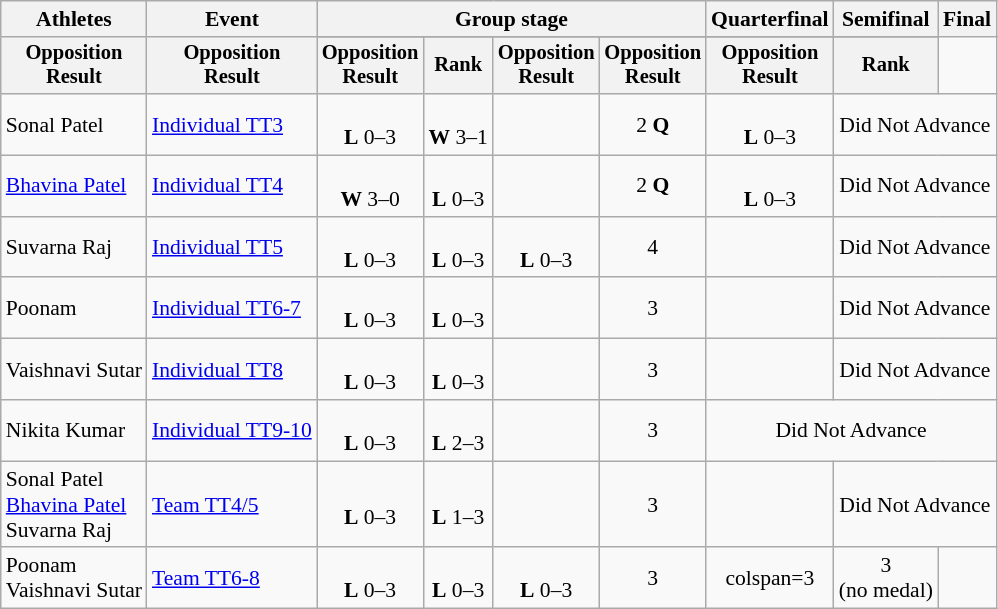<table class="wikitable" style="text-align:center; font-size:90%">
<tr>
<th rowspan=2>Athletes</th>
<th rowspan=2>Event</th>
<th colspan=4>Group stage</th>
<th>Quarterfinal</th>
<th>Semifinal</th>
<th colspan=2>Final</th>
</tr>
<tr>
</tr>
<tr style="font-size:95%">
<th>Opposition<br>Result</th>
<th>Opposition<br>Result</th>
<th>Opposition<br>Result</th>
<th>Rank</th>
<th>Opposition<br>Result</th>
<th>Opposition<br>Result</th>
<th>Opposition<br>Result</th>
<th>Rank</th>
</tr>
<tr>
<td align=left>Sonal Patel</td>
<td align=left><a href='#'>Individual TT3</a></td>
<td><br><strong>L</strong> 0–3</td>
<td><br><strong>W</strong> 3–1</td>
<td></td>
<td>2 <strong>Q</strong></td>
<td><br><strong>L</strong> 0–3</td>
<td colspan=3>Did Not Advance</td>
</tr>
<tr>
<td align=left><a href='#'>Bhavina Patel</a></td>
<td align=left><a href='#'>Individual TT4</a></td>
<td><br><strong>W</strong> 3–0</td>
<td><br><strong>L</strong> 0–3</td>
<td></td>
<td>2 <strong>Q</strong></td>
<td><br><strong>L</strong> 0–3</td>
<td colspan=3>Did Not Advance</td>
</tr>
<tr>
<td align=left>Suvarna Raj</td>
<td align=left><a href='#'>Individual TT5</a></td>
<td><br><strong>L</strong> 0–3</td>
<td><br><strong>L</strong> 0–3</td>
<td><br><strong>L</strong> 0–3</td>
<td>4</td>
<td></td>
<td colspan=3>Did Not Advance</td>
</tr>
<tr>
<td align=left>Poonam</td>
<td align=left><a href='#'>Individual TT6-7</a></td>
<td><br><strong>L</strong> 0–3</td>
<td><br><strong>L</strong> 0–3</td>
<td></td>
<td>3</td>
<td></td>
<td colspan=3>Did Not Advance</td>
</tr>
<tr>
<td align=left>Vaishnavi Sutar</td>
<td align=left><a href='#'>Individual TT8</a></td>
<td><br><strong>L</strong> 0–3</td>
<td><br><strong>L</strong> 0–3</td>
<td></td>
<td>3</td>
<td></td>
<td colspan=3>Did Not Advance</td>
</tr>
<tr>
<td align=left>Nikita Kumar</td>
<td align=left><a href='#'>Individual TT9-10</a></td>
<td><br><strong>L</strong> 0–3</td>
<td><br><strong>L</strong> 2–3</td>
<td></td>
<td>3</td>
<td colspan=4>Did Not Advance</td>
</tr>
<tr>
<td align=left>Sonal Patel<br><a href='#'>Bhavina Patel</a><br>Suvarna Raj</td>
<td align=left><a href='#'>Team TT4/5</a></td>
<td><br><strong>L</strong> 0–3</td>
<td><br><strong>L</strong> 1–3</td>
<td></td>
<td>3</td>
<td></td>
<td colspan=3>Did Not Advance</td>
</tr>
<tr>
<td align=left>Poonam<br>Vaishnavi Sutar</td>
<td align=left><a href='#'>Team TT6-8</a></td>
<td><br><strong>L</strong> 0–3</td>
<td><br><strong>L</strong> 0–3</td>
<td><br><strong>L</strong> 0–3</td>
<td>3</td>
<td>colspan=3 </td>
<td>3<br>(no medal)</td>
</tr>
</table>
